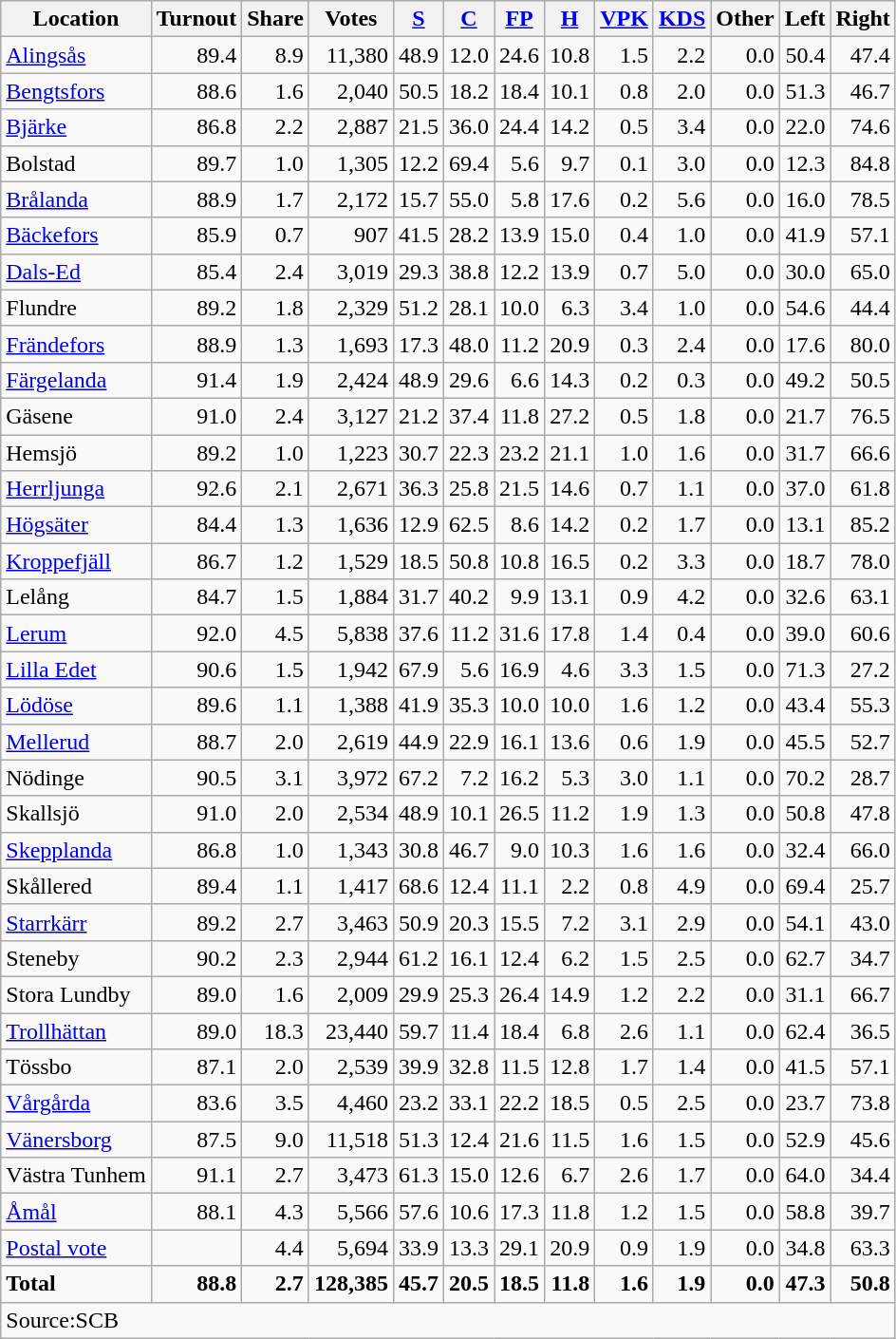<table class="wikitable sortable" style=text-align:right>
<tr>
<th>Location</th>
<th>Turnout</th>
<th>Share</th>
<th>Votes</th>
<th><a href='#'>S</a></th>
<th><a href='#'>C</a></th>
<th><a href='#'>FP</a></th>
<th><a href='#'>H</a></th>
<th><a href='#'>VPK</a></th>
<th><a href='#'>KDS</a></th>
<th>Other</th>
<th>Left</th>
<th>Right</th>
</tr>
<tr>
<td align=left><a href='#'>Alingsås</a></td>
<td>89.4</td>
<td>8.9</td>
<td>11,380</td>
<td>48.9</td>
<td>12.0</td>
<td>24.6</td>
<td>10.8</td>
<td>1.5</td>
<td>2.2</td>
<td>0.0</td>
<td>50.4</td>
<td>47.4</td>
</tr>
<tr>
<td align=left><a href='#'>Bengtsfors</a></td>
<td>88.6</td>
<td>1.6</td>
<td>2,040</td>
<td>50.5</td>
<td>18.2</td>
<td>18.4</td>
<td>10.1</td>
<td>0.8</td>
<td>2.0</td>
<td>0.0</td>
<td>51.3</td>
<td>46.7</td>
</tr>
<tr>
<td align=left><a href='#'>Bjärke</a></td>
<td>86.8</td>
<td>2.2</td>
<td>2,887</td>
<td>21.5</td>
<td>36.0</td>
<td>24.4</td>
<td>14.2</td>
<td>0.5</td>
<td>3.4</td>
<td>0.0</td>
<td>22.0</td>
<td>74.6</td>
</tr>
<tr>
<td align=left>Bolstad</td>
<td>89.7</td>
<td>1.0</td>
<td>1,305</td>
<td>12.2</td>
<td>69.4</td>
<td>5.6</td>
<td>9.7</td>
<td>0.1</td>
<td>3.0</td>
<td>0.0</td>
<td>12.3</td>
<td>84.8</td>
</tr>
<tr>
<td align=left><a href='#'>Brålanda</a></td>
<td>88.9</td>
<td>1.7</td>
<td>2,172</td>
<td>15.7</td>
<td>55.0</td>
<td>5.8</td>
<td>17.6</td>
<td>0.2</td>
<td>5.6</td>
<td>0.0</td>
<td>16.0</td>
<td>78.5</td>
</tr>
<tr>
<td align=left><a href='#'>Bäckefors</a></td>
<td>85.9</td>
<td>0.7</td>
<td>907</td>
<td>41.5</td>
<td>28.2</td>
<td>13.9</td>
<td>15.0</td>
<td>0.4</td>
<td>1.0</td>
<td>0.0</td>
<td>41.9</td>
<td>57.1</td>
</tr>
<tr>
<td align=left><a href='#'>Dals-Ed</a></td>
<td>85.4</td>
<td>2.4</td>
<td>3,019</td>
<td>29.3</td>
<td>38.8</td>
<td>12.2</td>
<td>13.9</td>
<td>0.7</td>
<td>5.0</td>
<td>0.0</td>
<td>30.0</td>
<td>65.0</td>
</tr>
<tr>
<td align=left>Flundre</td>
<td>89.2</td>
<td>1.8</td>
<td>2,329</td>
<td>51.2</td>
<td>28.1</td>
<td>10.0</td>
<td>6.3</td>
<td>3.4</td>
<td>1.0</td>
<td>0.0</td>
<td>54.6</td>
<td>44.4</td>
</tr>
<tr>
<td align=left><a href='#'>Frändefors</a></td>
<td>88.9</td>
<td>1.3</td>
<td>1,693</td>
<td>17.3</td>
<td>48.0</td>
<td>11.2</td>
<td>20.9</td>
<td>0.3</td>
<td>2.4</td>
<td>0.0</td>
<td>17.6</td>
<td>80.0</td>
</tr>
<tr>
<td align=left><a href='#'>Färgelanda</a></td>
<td>91.4</td>
<td>1.9</td>
<td>2,424</td>
<td>48.9</td>
<td>29.6</td>
<td>6.6</td>
<td>14.3</td>
<td>0.2</td>
<td>0.3</td>
<td>0.0</td>
<td>49.2</td>
<td>50.5</td>
</tr>
<tr>
<td align=left>Gäsene</td>
<td>91.0</td>
<td>2.4</td>
<td>3,127</td>
<td>21.2</td>
<td>37.4</td>
<td>11.8</td>
<td>27.2</td>
<td>0.5</td>
<td>1.8</td>
<td>0.0</td>
<td>21.7</td>
<td>76.5</td>
</tr>
<tr>
<td align=left>Hemsjö</td>
<td>89.2</td>
<td>1.0</td>
<td>1,223</td>
<td>30.7</td>
<td>22.3</td>
<td>23.2</td>
<td>21.1</td>
<td>1.0</td>
<td>1.6</td>
<td>0.0</td>
<td>31.7</td>
<td>66.6</td>
</tr>
<tr>
<td align=left><a href='#'>Herrljunga</a></td>
<td>92.6</td>
<td>2.1</td>
<td>2,671</td>
<td>36.3</td>
<td>25.8</td>
<td>21.5</td>
<td>14.6</td>
<td>0.7</td>
<td>1.1</td>
<td>0.0</td>
<td>37.0</td>
<td>61.8</td>
</tr>
<tr>
<td align=left><a href='#'>Högsäter</a></td>
<td>84.4</td>
<td>1.3</td>
<td>1,636</td>
<td>12.9</td>
<td>62.5</td>
<td>8.6</td>
<td>14.2</td>
<td>0.2</td>
<td>1.7</td>
<td>0.0</td>
<td>13.1</td>
<td>85.2</td>
</tr>
<tr>
<td align=left><a href='#'>Kroppefjäll</a></td>
<td>86.7</td>
<td>1.2</td>
<td>1,529</td>
<td>18.5</td>
<td>50.8</td>
<td>10.8</td>
<td>16.5</td>
<td>0.2</td>
<td>3.3</td>
<td>0.0</td>
<td>18.7</td>
<td>78.0</td>
</tr>
<tr>
<td align=left>Lelång</td>
<td>84.7</td>
<td>1.5</td>
<td>1,884</td>
<td>31.7</td>
<td>40.2</td>
<td>9.9</td>
<td>13.1</td>
<td>0.9</td>
<td>4.2</td>
<td>0.0</td>
<td>32.6</td>
<td>63.1</td>
</tr>
<tr>
<td align=left><a href='#'>Lerum</a></td>
<td>92.0</td>
<td>4.5</td>
<td>5,838</td>
<td>37.6</td>
<td>11.2</td>
<td>31.6</td>
<td>17.8</td>
<td>1.4</td>
<td>0.4</td>
<td>0.0</td>
<td>39.0</td>
<td>60.6</td>
</tr>
<tr>
<td align=left><a href='#'>Lilla Edet</a></td>
<td>90.6</td>
<td>1.5</td>
<td>1,942</td>
<td>67.9</td>
<td>5.6</td>
<td>16.9</td>
<td>4.6</td>
<td>3.3</td>
<td>1.5</td>
<td>0.0</td>
<td>71.3</td>
<td>27.2</td>
</tr>
<tr>
<td align=left><a href='#'>Lödöse</a></td>
<td>89.6</td>
<td>1.1</td>
<td>1,388</td>
<td>41.9</td>
<td>35.3</td>
<td>10.0</td>
<td>10.0</td>
<td>1.6</td>
<td>1.2</td>
<td>0.0</td>
<td>43.4</td>
<td>55.3</td>
</tr>
<tr>
<td align=left><a href='#'>Mellerud</a></td>
<td>88.7</td>
<td>2.0</td>
<td>2,619</td>
<td>44.9</td>
<td>22.9</td>
<td>16.1</td>
<td>13.6</td>
<td>0.6</td>
<td>1.9</td>
<td>0.0</td>
<td>45.5</td>
<td>52.7</td>
</tr>
<tr>
<td align=left>Nödinge</td>
<td>90.5</td>
<td>3.1</td>
<td>3,972</td>
<td>67.2</td>
<td>7.2</td>
<td>16.2</td>
<td>5.3</td>
<td>3.0</td>
<td>1.1</td>
<td>0.0</td>
<td>70.2</td>
<td>28.7</td>
</tr>
<tr>
<td align=left>Skallsjö</td>
<td>91.0</td>
<td>2.0</td>
<td>2,534</td>
<td>48.9</td>
<td>10.1</td>
<td>26.5</td>
<td>11.2</td>
<td>1.9</td>
<td>1.3</td>
<td>0.0</td>
<td>50.8</td>
<td>47.8</td>
</tr>
<tr>
<td align=left><a href='#'>Skepplanda</a></td>
<td>86.8</td>
<td>1.0</td>
<td>1,343</td>
<td>30.8</td>
<td>46.7</td>
<td>9.0</td>
<td>10.3</td>
<td>1.6</td>
<td>1.6</td>
<td>0.0</td>
<td>32.4</td>
<td>66.0</td>
</tr>
<tr>
<td align=left>Skållered</td>
<td>89.4</td>
<td>1.1</td>
<td>1,417</td>
<td>68.6</td>
<td>12.4</td>
<td>11.1</td>
<td>2.2</td>
<td>0.8</td>
<td>4.9</td>
<td>0.0</td>
<td>69.4</td>
<td>25.7</td>
</tr>
<tr>
<td align=left><a href='#'>Starrkärr</a></td>
<td>89.2</td>
<td>2.7</td>
<td>3,463</td>
<td>50.9</td>
<td>20.3</td>
<td>15.5</td>
<td>7.2</td>
<td>3.1</td>
<td>2.9</td>
<td>0.0</td>
<td>54.1</td>
<td>43.0</td>
</tr>
<tr>
<td align=left>Steneby</td>
<td>90.2</td>
<td>2.3</td>
<td>2,944</td>
<td>61.2</td>
<td>16.1</td>
<td>12.4</td>
<td>6.2</td>
<td>1.5</td>
<td>2.5</td>
<td>0.0</td>
<td>62.7</td>
<td>34.7</td>
</tr>
<tr>
<td align=left>Stora Lundby</td>
<td>89.0</td>
<td>1.6</td>
<td>2,009</td>
<td>29.9</td>
<td>25.3</td>
<td>26.4</td>
<td>14.9</td>
<td>1.2</td>
<td>2.2</td>
<td>0.0</td>
<td>31.1</td>
<td>66.7</td>
</tr>
<tr>
<td align=left><a href='#'>Trollhättan</a></td>
<td>89.0</td>
<td>18.3</td>
<td>23,440</td>
<td>59.7</td>
<td>11.4</td>
<td>18.4</td>
<td>6.8</td>
<td>2.6</td>
<td>1.1</td>
<td>0.0</td>
<td>62.4</td>
<td>36.5</td>
</tr>
<tr>
<td align=left>Tössbo</td>
<td>87.1</td>
<td>2.0</td>
<td>2,539</td>
<td>39.9</td>
<td>32.8</td>
<td>11.5</td>
<td>12.8</td>
<td>1.7</td>
<td>1.4</td>
<td>0.0</td>
<td>41.5</td>
<td>57.1</td>
</tr>
<tr>
<td align=left><a href='#'>Vårgårda</a></td>
<td>83.6</td>
<td>3.5</td>
<td>4,460</td>
<td>23.2</td>
<td>33.1</td>
<td>22.2</td>
<td>18.5</td>
<td>0.5</td>
<td>2.5</td>
<td>0.0</td>
<td>23.7</td>
<td>73.8</td>
</tr>
<tr>
<td align=left><a href='#'>Vänersborg</a></td>
<td>87.5</td>
<td>9.0</td>
<td>11,518</td>
<td>51.3</td>
<td>12.4</td>
<td>21.6</td>
<td>11.5</td>
<td>1.6</td>
<td>1.5</td>
<td>0.0</td>
<td>52.9</td>
<td>45.6</td>
</tr>
<tr>
<td align=left>Västra Tunhem</td>
<td>91.1</td>
<td>2.7</td>
<td>3,473</td>
<td>61.3</td>
<td>15.0</td>
<td>12.6</td>
<td>6.7</td>
<td>2.6</td>
<td>1.7</td>
<td>0.0</td>
<td>64.0</td>
<td>34.4</td>
</tr>
<tr>
<td align=left><a href='#'>Åmål</a></td>
<td>88.1</td>
<td>4.3</td>
<td>5,566</td>
<td>57.6</td>
<td>10.6</td>
<td>17.3</td>
<td>11.8</td>
<td>1.2</td>
<td>1.5</td>
<td>0.0</td>
<td>58.8</td>
<td>39.7</td>
</tr>
<tr>
<td align=left><a href='#'>Postal vote</a></td>
<td></td>
<td>4.4</td>
<td>5,694</td>
<td>33.9</td>
<td>13.3</td>
<td>29.1</td>
<td>20.9</td>
<td>0.9</td>
<td>1.9</td>
<td>0.0</td>
<td>34.8</td>
<td>63.3</td>
</tr>
<tr>
<td align=left><strong>Total</strong></td>
<td><strong>88.8</strong></td>
<td><strong>2.7</strong></td>
<td><strong>128,385</strong></td>
<td><strong>45.7</strong></td>
<td><strong>20.5</strong></td>
<td><strong>18.5</strong></td>
<td><strong>11.8</strong></td>
<td><strong>1.6</strong></td>
<td><strong>1.9</strong></td>
<td><strong>0.0</strong></td>
<td><strong>47.3</strong></td>
<td><strong>50.8</strong></td>
</tr>
<tr>
<td align=left colspan=13>Source:SCB </td>
</tr>
</table>
